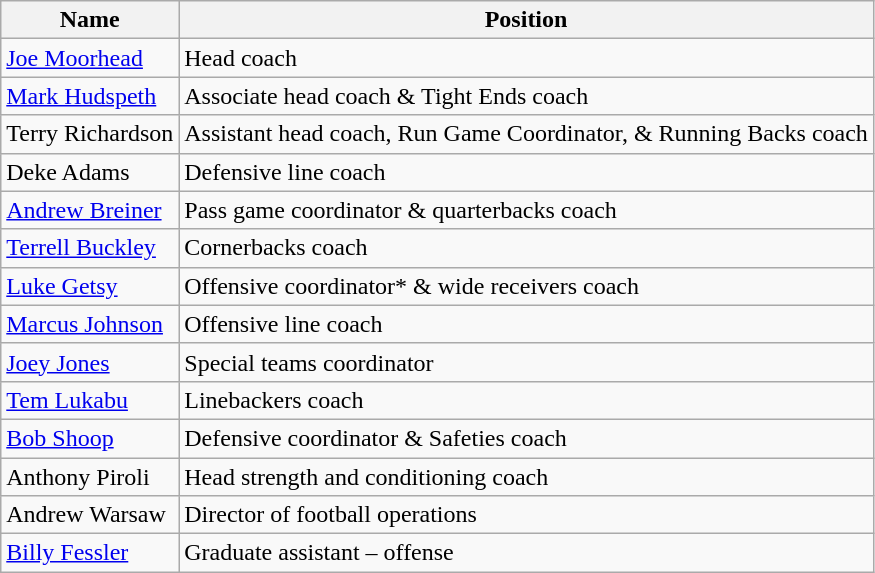<table class="wikitable">
<tr>
<th>Name</th>
<th>Position</th>
</tr>
<tr>
<td><a href='#'>Joe Moorhead</a></td>
<td>Head coach</td>
</tr>
<tr>
<td><a href='#'>Mark Hudspeth</a></td>
<td>Associate head coach & Tight Ends coach</td>
</tr>
<tr>
<td>Terry Richardson</td>
<td>Assistant head coach, Run Game Coordinator, & Running Backs coach</td>
</tr>
<tr>
<td>Deke Adams</td>
<td>Defensive line coach</td>
</tr>
<tr>
<td><a href='#'>Andrew Breiner</a></td>
<td>Pass game coordinator & quarterbacks coach</td>
</tr>
<tr>
<td><a href='#'>Terrell Buckley</a></td>
<td>Cornerbacks coach</td>
</tr>
<tr>
<td><a href='#'>Luke Getsy</a></td>
<td>Offensive coordinator* & wide receivers coach</td>
</tr>
<tr>
<td><a href='#'>Marcus Johnson</a></td>
<td>Offensive line coach</td>
</tr>
<tr>
<td><a href='#'>Joey Jones</a></td>
<td>Special teams coordinator</td>
</tr>
<tr>
<td><a href='#'>Tem Lukabu</a></td>
<td>Linebackers coach</td>
</tr>
<tr>
<td><a href='#'>Bob Shoop</a></td>
<td>Defensive coordinator & Safeties coach</td>
</tr>
<tr>
<td>Anthony Piroli</td>
<td>Head strength and conditioning coach</td>
</tr>
<tr>
<td>Andrew Warsaw</td>
<td>Director of football operations</td>
</tr>
<tr>
<td><a href='#'>Billy Fessler</a></td>
<td>Graduate assistant – offense</td>
</tr>
</table>
